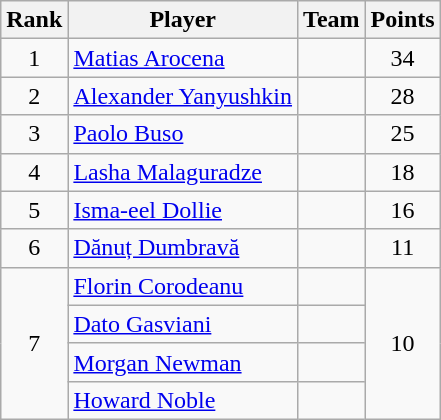<table class="wikitable">
<tr>
<th>Rank</th>
<th>Player</th>
<th>Team</th>
<th>Points</th>
</tr>
<tr>
<td rowspan=1 align=center>1</td>
<td><a href='#'>Matias Arocena</a></td>
<td></td>
<td rowspan=1 align=center>34</td>
</tr>
<tr>
<td rowspan=1 align=center>2</td>
<td><a href='#'>Alexander Yanyushkin</a></td>
<td></td>
<td rowspan=1 align=center>28</td>
</tr>
<tr>
<td rowspan=1 align=center>3</td>
<td><a href='#'>Paolo Buso</a></td>
<td></td>
<td rowspan=1 align=center>25</td>
</tr>
<tr>
<td rowspan=1 align=center>4</td>
<td><a href='#'>Lasha Malaguradze</a></td>
<td></td>
<td rowspan=1 align=center>18</td>
</tr>
<tr>
<td rowspan=1 align=center>5</td>
<td><a href='#'>Isma-eel Dollie</a></td>
<td></td>
<td rowspan=1 align=center>16</td>
</tr>
<tr>
<td rowspan=1 align=center>6</td>
<td><a href='#'>Dănuț Dumbravă</a></td>
<td></td>
<td rowspan=1 align=center>11</td>
</tr>
<tr>
<td rowspan=4 align=center>7</td>
<td><a href='#'>Florin Corodeanu</a></td>
<td></td>
<td rowspan=4 align=center>10</td>
</tr>
<tr>
<td><a href='#'>Dato Gasviani</a></td>
<td></td>
</tr>
<tr>
<td><a href='#'>Morgan Newman</a></td>
<td></td>
</tr>
<tr>
<td><a href='#'>Howard Noble</a></td>
<td></td>
</tr>
</table>
